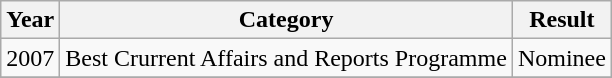<table class="wikitable">
<tr>
<th>Year</th>
<th>Category</th>
<th>Result</th>
</tr>
<tr>
<td>2007</td>
<td>Best Crurrent Affairs and Reports Programme</td>
<td>Nominee</td>
</tr>
<tr>
</tr>
</table>
